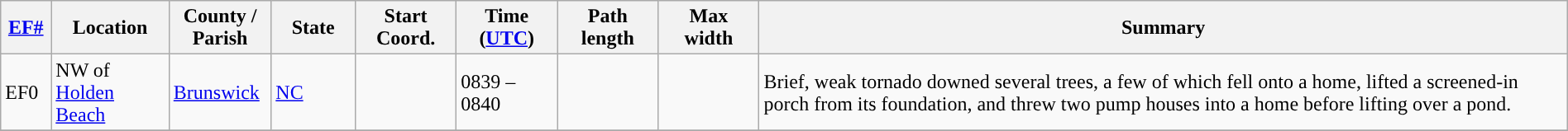<table class="wikitable sortable" style="width:100%;">
<tr>
<th scope="col" width="3%" align="center"><a href='#'>EF#</a></th>
<th scope="col" width="7%" align="center" class="unsortable">Location</th>
<th scope="col" width="6%" align="center" class="unsortable">County / Parish</th>
<th scope="col" width="5%" align="center">State</th>
<th scope="col" width="6%" align="center">Start Coord.</th>
<th scope="col" width="6%" align="center">Time (<a href='#'>UTC</a>)</th>
<th scope="col" width="6%" align="center">Path length</th>
<th scope="col" width="6%" align="center">Max width</th>
<th scope="col" width="48%" class="unsortable" align="center">Summary</th>
</tr>
<tr>
<td>EF0</td>
<td>NW of <a href='#'>Holden Beach</a></td>
<td><a href='#'>Brunswick</a></td>
<td><a href='#'>NC</a></td>
<td></td>
<td>0839 – 0840</td>
<td></td>
<td></td>
<td>Brief, weak tornado downed several trees, a few of which fell onto a home, lifted a screened-in porch from its foundation, and threw two pump houses into a home before lifting over a pond.</td>
</tr>
<tr>
</tr>
</table>
